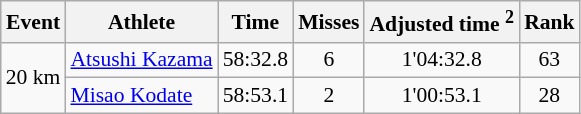<table class="wikitable" style="font-size:90%">
<tr>
<th>Event</th>
<th>Athlete</th>
<th>Time</th>
<th>Misses</th>
<th>Adjusted time <sup>2</sup></th>
<th>Rank</th>
</tr>
<tr>
<td rowspan="2">20 km</td>
<td><a href='#'>Atsushi Kazama</a></td>
<td align="center">58:32.8</td>
<td align="center">6</td>
<td align="center">1'04:32.8</td>
<td align="center">63</td>
</tr>
<tr>
<td><a href='#'>Misao Kodate</a></td>
<td align="center">58:53.1</td>
<td align="center">2</td>
<td align="center">1'00:53.1</td>
<td align="center">28</td>
</tr>
</table>
